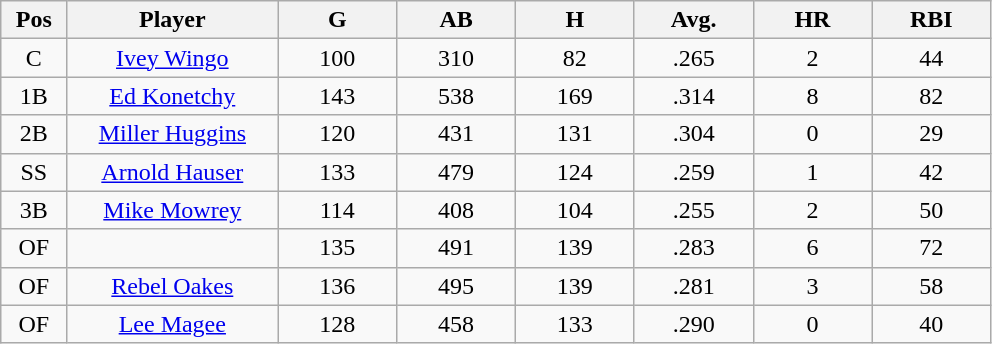<table class="wikitable sortable">
<tr>
<th bgcolor="#DDDDFF" width="5%">Pos</th>
<th bgcolor="#DDDDFF" width="16%">Player</th>
<th bgcolor="#DDDDFF" width="9%">G</th>
<th bgcolor="#DDDDFF" width="9%">AB</th>
<th bgcolor="#DDDDFF" width="9%">H</th>
<th bgcolor="#DDDDFF" width="9%">Avg.</th>
<th bgcolor="#DDDDFF" width="9%">HR</th>
<th bgcolor="#DDDDFF" width="9%">RBI</th>
</tr>
<tr align="center">
<td>C</td>
<td><a href='#'>Ivey Wingo</a></td>
<td>100</td>
<td>310</td>
<td>82</td>
<td>.265</td>
<td>2</td>
<td>44</td>
</tr>
<tr align=center>
<td>1B</td>
<td><a href='#'>Ed Konetchy</a></td>
<td>143</td>
<td>538</td>
<td>169</td>
<td>.314</td>
<td>8</td>
<td>82</td>
</tr>
<tr align=center>
<td>2B</td>
<td><a href='#'>Miller Huggins</a></td>
<td>120</td>
<td>431</td>
<td>131</td>
<td>.304</td>
<td>0</td>
<td>29</td>
</tr>
<tr align=center>
<td>SS</td>
<td><a href='#'>Arnold Hauser</a></td>
<td>133</td>
<td>479</td>
<td>124</td>
<td>.259</td>
<td>1</td>
<td>42</td>
</tr>
<tr align=center>
<td>3B</td>
<td><a href='#'>Mike Mowrey</a></td>
<td>114</td>
<td>408</td>
<td>104</td>
<td>.255</td>
<td>2</td>
<td>50</td>
</tr>
<tr align=center>
<td>OF</td>
<td></td>
<td>135</td>
<td>491</td>
<td>139</td>
<td>.283</td>
<td>6</td>
<td>72</td>
</tr>
<tr align="center">
<td>OF</td>
<td><a href='#'>Rebel Oakes</a></td>
<td>136</td>
<td>495</td>
<td>139</td>
<td>.281</td>
<td>3</td>
<td>58</td>
</tr>
<tr align=center>
<td>OF</td>
<td><a href='#'>Lee Magee</a></td>
<td>128</td>
<td>458</td>
<td>133</td>
<td>.290</td>
<td>0</td>
<td>40</td>
</tr>
</table>
